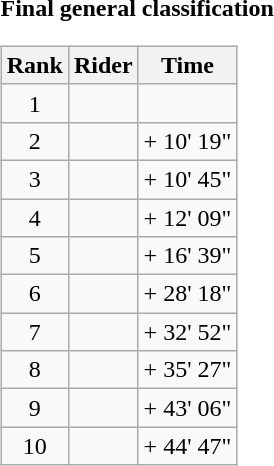<table>
<tr>
<td><strong>Final general classification</strong><br><table class="wikitable">
<tr>
<th scope="col">Rank</th>
<th scope="col">Rider</th>
<th scope="col">Time</th>
</tr>
<tr>
<td style="text-align:center;">1</td>
<td></td>
<td style="text-align:right;"></td>
</tr>
<tr>
<td style="text-align:center;">2</td>
<td></td>
<td style="text-align:right;">+ 10' 19"</td>
</tr>
<tr>
<td style="text-align:center;">3</td>
<td></td>
<td style="text-align:right;">+ 10' 45"</td>
</tr>
<tr>
<td style="text-align:center;">4</td>
<td></td>
<td style="text-align:right;">+ 12' 09"</td>
</tr>
<tr>
<td style="text-align:center;">5</td>
<td></td>
<td style="text-align:right;">+ 16' 39"</td>
</tr>
<tr>
<td style="text-align:center;">6</td>
<td></td>
<td style="text-align:right;">+ 28' 18"</td>
</tr>
<tr>
<td style="text-align:center;">7</td>
<td></td>
<td style="text-align:right;">+ 32' 52"</td>
</tr>
<tr>
<td style="text-align:center;">8</td>
<td></td>
<td style="text-align:right;">+ 35' 27"</td>
</tr>
<tr>
<td style="text-align:center;">9</td>
<td></td>
<td style="text-align:right;">+ 43' 06"</td>
</tr>
<tr>
<td style="text-align:center;">10</td>
<td></td>
<td style="text-align:right;">+ 44' 47"</td>
</tr>
</table>
</td>
</tr>
</table>
